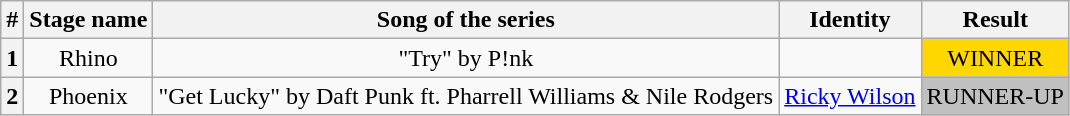<table class="wikitable plainrowheaders" style="text-align: center;">
<tr>
<th>#</th>
<th>Stage name</th>
<th>Song of the series</th>
<th>Identity</th>
<th>Result</th>
</tr>
<tr>
<th>1</th>
<td>Rhino</td>
<td>"Try" by P!nk</td>
<td></td>
<td bgcolor=gold>WINNER</td>
</tr>
<tr>
<th>2</th>
<td>Phoenix</td>
<td>"Get Lucky" by Daft Punk ft. Pharrell Williams & Nile Rodgers</td>
<td><a href='#'>Ricky Wilson</a></td>
<td bgcolor=silver>RUNNER-UP</td>
</tr>
</table>
